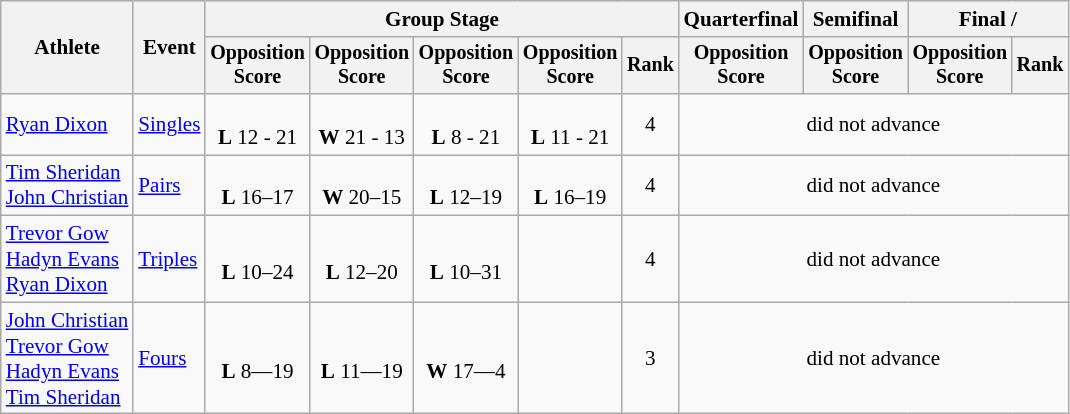<table class="wikitable" style="font-size:88%; text-align:center">
<tr>
<th rowspan=2>Athlete</th>
<th rowspan=2>Event</th>
<th colspan=5>Group Stage</th>
<th>Quarterfinal</th>
<th>Semifinal</th>
<th colspan=2>Final / </th>
</tr>
<tr style="font-size:95%">
<th>Opposition<br>Score</th>
<th>Opposition<br>Score</th>
<th>Opposition<br>Score</th>
<th>Opposition<br>Score</th>
<th>Rank</th>
<th>Opposition<br>Score</th>
<th>Opposition<br>Score</th>
<th>Opposition<br>Score</th>
<th>Rank</th>
</tr>
<tr>
<td align=left><a href='#'>Ryan Dixon</a></td>
<td align=left><a href='#'>Singles</a></td>
<td><br><strong>L</strong> 12 - 21</td>
<td><br><strong>W</strong> 21 - 13</td>
<td><br><strong>L</strong> 8 - 21</td>
<td><br><strong>L</strong> 11 - 21</td>
<td>4</td>
<td colspan=4>did not advance</td>
</tr>
<tr>
<td align=left><a href='#'>Tim Sheridan</a><br><a href='#'>John Christian</a></td>
<td align=left><a href='#'>Pairs</a></td>
<td><br><strong>L</strong> 16–17</td>
<td><br><strong>W</strong> 20–15</td>
<td><br><strong>L</strong> 12–19</td>
<td><br><strong>L</strong> 16–19</td>
<td>4</td>
<td colspan=4>did not advance</td>
</tr>
<tr>
<td align=left><a href='#'>Trevor Gow</a><br><a href='#'>Hadyn Evans</a><br><a href='#'>Ryan Dixon</a></td>
<td align=left><a href='#'>Triples</a></td>
<td><br><strong>L</strong> 10–24</td>
<td><br><strong>L</strong> 12–20</td>
<td><br><strong>L</strong> 10–31</td>
<td></td>
<td>4</td>
<td colspan=4>did not advance</td>
</tr>
<tr>
<td align=left><a href='#'>John Christian</a><br><a href='#'>Trevor Gow</a><br><a href='#'>Hadyn Evans</a><br><a href='#'>Tim Sheridan</a></td>
<td align=left><a href='#'>Fours</a></td>
<td><br><strong>L</strong> 8―19</td>
<td><br><strong>L</strong> 11―19</td>
<td><br><strong>W</strong> 17―4</td>
<td></td>
<td>3</td>
<td colspan=4>did not advance</td>
</tr>
</table>
